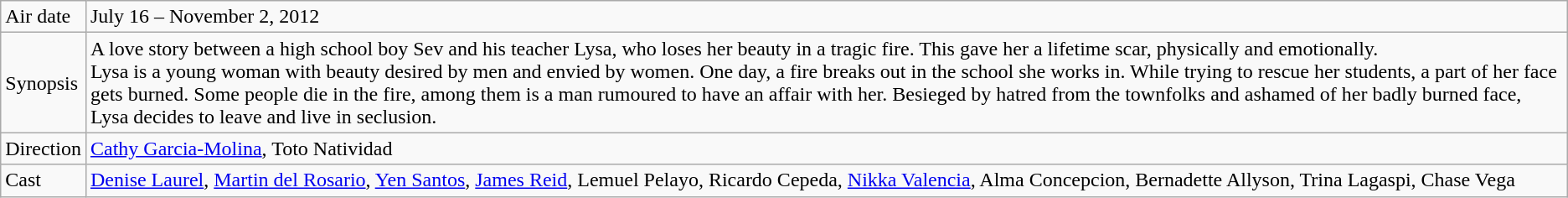<table class="wikitable">
<tr>
<td>Air date</td>
<td>July 16 – November 2, 2012</td>
</tr>
<tr>
<td>Synopsis</td>
<td>A love story between a high school boy Sev and his teacher Lysa, who loses her beauty in a tragic fire. This gave her a lifetime scar, physically and emotionally.<br>Lysa is a young woman with beauty desired by men and envied by women. One day, a fire breaks out in the school she works in. While trying to rescue her students, a part of her face gets burned. Some people die in the fire, among them is a man rumoured to have an affair with her. Besieged by hatred from the townfolks and ashamed of her badly burned face, Lysa decides to leave and live in seclusion.</td>
</tr>
<tr>
<td>Direction</td>
<td><a href='#'>Cathy Garcia-Molina</a>, Toto Natividad</td>
</tr>
<tr>
<td>Cast</td>
<td><a href='#'>Denise Laurel</a>, <a href='#'>Martin del Rosario</a>, <a href='#'>Yen Santos</a>, <a href='#'>James Reid</a>, Lemuel Pelayo, Ricardo Cepeda, <a href='#'>Nikka Valencia</a>, Alma Concepcion, Bernadette Allyson, Trina Lagaspi, Chase Vega</td>
</tr>
</table>
